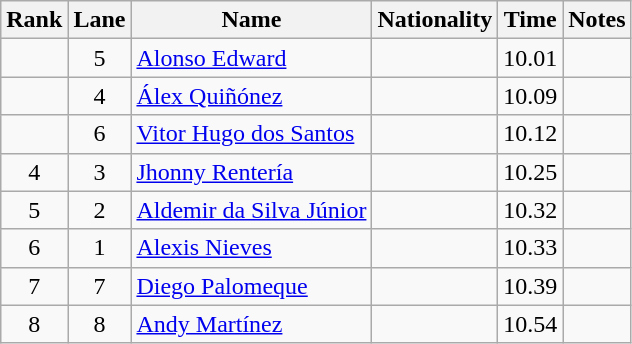<table class="wikitable sortable" style="text-align:center">
<tr>
<th>Rank</th>
<th>Lane</th>
<th>Name</th>
<th>Nationality</th>
<th>Time</th>
<th>Notes</th>
</tr>
<tr>
<td></td>
<td>5</td>
<td align=left><a href='#'>Alonso Edward</a></td>
<td align=left></td>
<td>10.01</td>
<td><strong></strong></td>
</tr>
<tr>
<td></td>
<td>4</td>
<td align=left><a href='#'>Álex Quiñónez</a></td>
<td align=left></td>
<td>10.09</td>
<td></td>
</tr>
<tr>
<td></td>
<td>6</td>
<td align=left><a href='#'>Vitor Hugo dos Santos</a></td>
<td align=left></td>
<td>10.12</td>
<td></td>
</tr>
<tr>
<td>4</td>
<td>3</td>
<td align=left><a href='#'>Jhonny Rentería</a></td>
<td align=left></td>
<td>10.25</td>
<td></td>
</tr>
<tr>
<td>5</td>
<td>2</td>
<td align=left><a href='#'>Aldemir da Silva Júnior</a></td>
<td align=left></td>
<td>10.32</td>
<td></td>
</tr>
<tr>
<td>6</td>
<td>1</td>
<td align=left><a href='#'>Alexis Nieves</a></td>
<td align=left></td>
<td>10.33</td>
<td></td>
</tr>
<tr>
<td>7</td>
<td>7</td>
<td align=left><a href='#'>Diego Palomeque</a></td>
<td align=left></td>
<td>10.39</td>
<td></td>
</tr>
<tr>
<td>8</td>
<td>8</td>
<td align=left><a href='#'>Andy Martínez</a></td>
<td align=left></td>
<td>10.54</td>
<td></td>
</tr>
</table>
